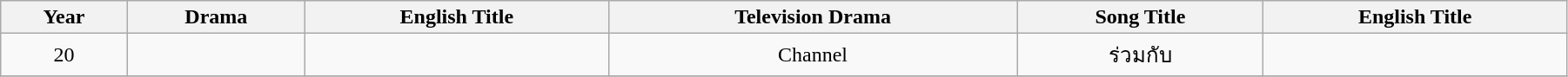<table class="wikitable" width="95%">
<tr>
<th>Year</th>
<th>Drama</th>
<th>English Title</th>
<th>Television Drama</th>
<th>Song Title</th>
<th>English Title</th>
</tr>
<tr>
<td rowspan = "1" align = "center">20</td>
<td align = "center"></td>
<td align = "center"></td>
<td align = "center">Channel</td>
<td align = "center">ร่วมกับ</td>
<td align = "center"></td>
</tr>
<tr>
</tr>
</table>
